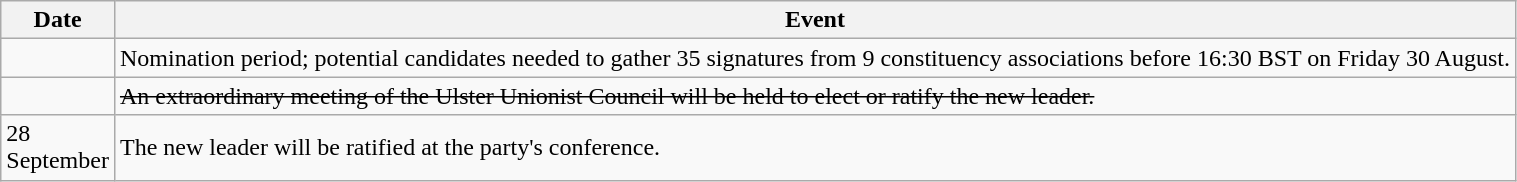<table class="wikitable">
<tr>
<th style="width:4em">Date</th>
<th>Event</th>
</tr>
<tr>
<td></td>
<td>Nomination period; potential candidates needed to gather 35 signatures from 9 constituency associations before 16:30 BST on Friday 30 August.</td>
</tr>
<tr>
<td><s></s></td>
<td><s>An extraordinary meeting of the Ulster Unionist Council will be held to elect or ratify the new leader.</s></td>
</tr>
<tr>
<td>28 September</td>
<td>The new leader will be ratified at the party's conference.</td>
</tr>
</table>
